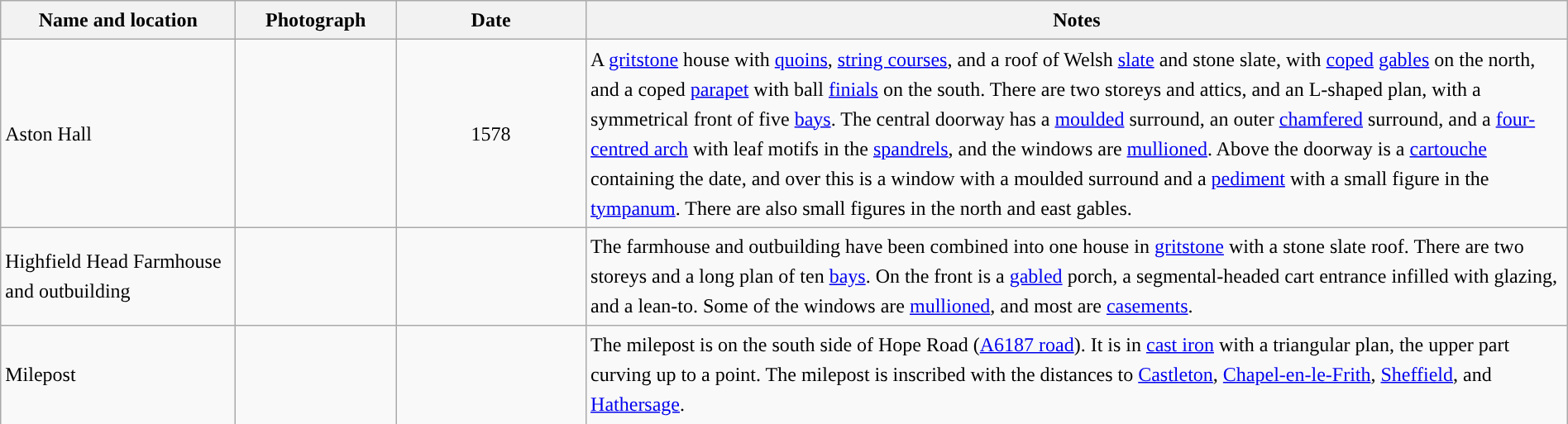<table class="wikitable sortable plainrowheaders" style="width:100%;border:0px;text-align:left;line-height:150%;">
<tr>
<th scope="col"  style="width:150px">Name and location</th>
<th scope="col"  style="width:100px" class="unsortable">Photograph</th>
<th scope="col"  style="width:120px">Date</th>
<th scope="col"  style="width:650px" class="unsortable">Notes</th>
</tr>
<tr>
<td>Aston Hall<br><small></small></td>
<td></td>
<td align="center">1578</td>
<td>A <a href='#'>gritstone</a> house with <a href='#'>quoins</a>, <a href='#'>string courses</a>, and a roof of Welsh <a href='#'>slate</a> and stone slate, with <a href='#'>coped</a> <a href='#'>gables</a> on the north, and a coped <a href='#'>parapet</a> with ball <a href='#'>finials</a> on the south.  There are two storeys and attics, and an L-shaped plan, with a symmetrical front of five <a href='#'>bays</a>.  The central doorway has a <a href='#'>moulded</a> surround, an outer <a href='#'>chamfered</a> surround, and a <a href='#'>four-centred arch</a> with leaf motifs in the <a href='#'>spandrels</a>, and the windows are <a href='#'>mullioned</a>.  Above the doorway is a <a href='#'>cartouche</a> containing the date, and over this is a window with a moulded surround and a <a href='#'>pediment</a> with a small figure in the <a href='#'>tympanum</a>.  There are also small figures in the north and east gables.</td>
</tr>
<tr>
<td>Highfield Head Farmhouse and outbuilding<br><small></small></td>
<td></td>
<td align="center"></td>
<td>The farmhouse and outbuilding have been combined into one house in <a href='#'>gritstone</a> with a stone slate roof.  There are two storeys and a long plan of ten <a href='#'>bays</a>.  On the front is a <a href='#'>gabled</a> porch, a segmental-headed cart entrance infilled with glazing, and a lean-to.  Some of the windows are <a href='#'>mullioned</a>, and most are <a href='#'>casements</a>.</td>
</tr>
<tr>
<td>Milepost<br><small></small></td>
<td></td>
<td align="center"></td>
<td>The milepost is on the south side of Hope Road (<a href='#'>A6187 road</a>).  It is in <a href='#'>cast iron</a> with a triangular plan, the upper part curving up to a point.  The milepost is inscribed with the distances to <a href='#'>Castleton</a>, <a href='#'>Chapel-en-le-Frith</a>, <a href='#'>Sheffield</a>, and <a href='#'>Hathersage</a>.</td>
</tr>
<tr>
</tr>
</table>
